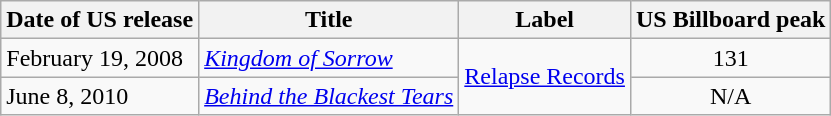<table class="wikitable">
<tr>
<th>Date of US release</th>
<th>Title</th>
<th>Label</th>
<th>US Billboard peak</th>
</tr>
<tr>
<td>February 19, 2008</td>
<td><em><a href='#'>Kingdom of Sorrow</a></em></td>
<td rowspan="2"><a href='#'>Relapse Records</a></td>
<td style="text-align:center;">131</td>
</tr>
<tr>
<td>June 8, 2010</td>
<td><em><a href='#'>Behind the Blackest Tears</a></em></td>
<td style="text-align:center;">N/A</td>
</tr>
</table>
